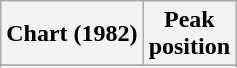<table class="wikitable sortable plainrowheaders" style="text-align:center">
<tr>
<th scope="col">Chart (1982)</th>
<th scope="col">Peak<br> position</th>
</tr>
<tr>
</tr>
<tr>
</tr>
<tr>
</tr>
</table>
